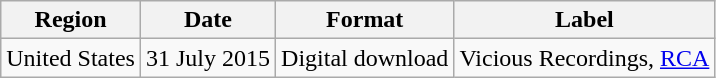<table class="wikitable">
<tr>
<th>Region</th>
<th>Date</th>
<th>Format</th>
<th>Label</th>
</tr>
<tr>
<td>United States</td>
<td>31 July 2015</td>
<td>Digital download</td>
<td>Vicious Recordings, <a href='#'>RCA</a></td>
</tr>
</table>
